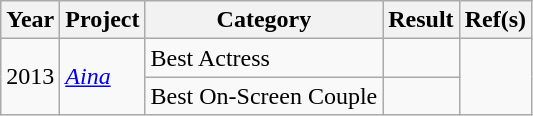<table class="wikitable style">
<tr>
<th>Year</th>
<th>Project</th>
<th>Category</th>
<th>Result</th>
<th>Ref(s)</th>
</tr>
<tr>
<td rowspan="2">2013</td>
<td rowspan="2"><em><a href='#'>Aina</a></em></td>
<td>Best Actress</td>
<td></td>
<td rowspan="2"></td>
</tr>
<tr>
<td>Best On-Screen Couple</td>
<td></td>
</tr>
</table>
